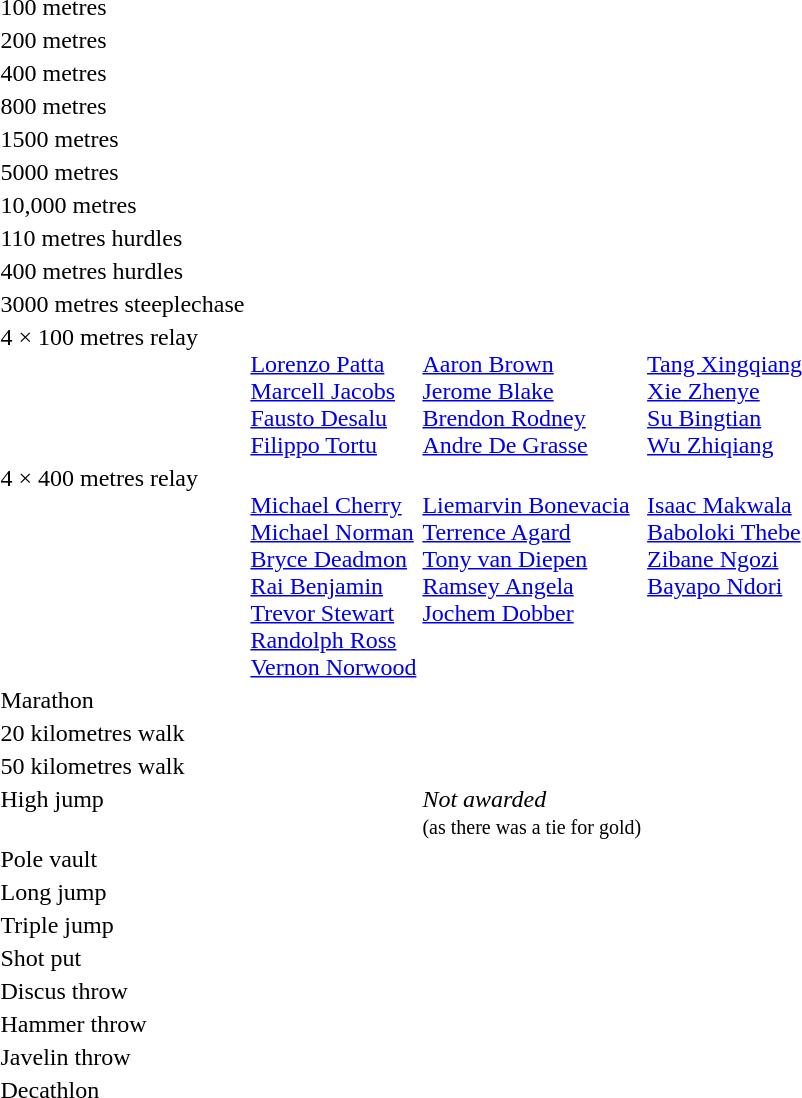<table>
<tr>
<td>100 metres<br></td>
<td></td>
<td></td>
<td></td>
</tr>
<tr>
<td>200 metres<br></td>
<td></td>
<td></td>
<td></td>
</tr>
<tr>
<td>400 metres<br></td>
<td></td>
<td></td>
<td></td>
</tr>
<tr>
<td>800 metres<br></td>
<td></td>
<td></td>
<td></td>
</tr>
<tr>
<td>1500 metres<br></td>
<td></td>
<td></td>
<td></td>
</tr>
<tr>
<td>5000 metres<br></td>
<td></td>
<td></td>
<td></td>
</tr>
<tr>
<td>10,000 metres<br></td>
<td></td>
<td></td>
<td></td>
</tr>
<tr>
<td>110 metres hurdles<br></td>
<td></td>
<td></td>
<td></td>
</tr>
<tr>
<td>400 metres hurdles<br></td>
<td></td>
<td></td>
<td></td>
</tr>
<tr>
<td>3000 metres steeplechase<br></td>
<td></td>
<td></td>
<td></td>
</tr>
<tr valign="top">
<td>4 × 100 metres relay<br></td>
<td><br><a href='#'>Lorenzo Patta</a><br><a href='#'>Marcell Jacobs</a><br><a href='#'>Fausto Desalu</a><br><a href='#'>Filippo Tortu</a></td>
<td><br><a href='#'>Aaron Brown</a><br><a href='#'>Jerome Blake</a><br><a href='#'>Brendon Rodney</a><br><a href='#'>Andre De Grasse</a></td>
<td><br><a href='#'>Tang Xingqiang</a><br><a href='#'>Xie Zhenye</a><br><a href='#'>Su Bingtian</a><br><a href='#'>Wu Zhiqiang</a></td>
</tr>
<tr valign="top">
<td>4 × 400 metres relay<br></td>
<td><br><a href='#'>Michael Cherry</a><br><a href='#'>Michael Norman</a><br><a href='#'>Bryce Deadmon</a><br><a href='#'>Rai Benjamin</a><br><a href='#'>Trevor Stewart</a><br><a href='#'>Randolph Ross</a><br><a href='#'>Vernon Norwood</a></td>
<td><br><a href='#'>Liemarvin Bonevacia</a><br><a href='#'>Terrence Agard</a><br><a href='#'>Tony van Diepen</a><br><a href='#'>Ramsey Angela</a><br><a href='#'>Jochem Dobber</a></td>
<td><br><a href='#'>Isaac Makwala</a><br><a href='#'>Baboloki Thebe</a><br><a href='#'>Zibane Ngozi</a><br><a href='#'>Bayapo Ndori</a></td>
</tr>
<tr>
<td>Marathon<br></td>
<td></td>
<td></td>
<td></td>
</tr>
<tr>
<td>20 kilometres walk<br></td>
<td></td>
<td></td>
<td></td>
</tr>
<tr>
<td>50 kilometres walk<br></td>
<td></td>
<td></td>
<td></td>
</tr>
<tr valign="top">
<td rowspan="2">High jump<br></td>
<td></td>
<td rowspan="2"><em>Not awarded</em><br> <small>(as there was a tie for gold)</small></td>
<td rowspan="2"></td>
</tr>
<tr>
<td></td>
</tr>
<tr>
<td>Pole vault<br></td>
<td></td>
<td></td>
<td></td>
</tr>
<tr>
<td>Long jump<br></td>
<td></td>
<td></td>
<td></td>
</tr>
<tr>
<td>Triple jump<br></td>
<td></td>
<td></td>
<td></td>
</tr>
<tr>
<td>Shot put<br></td>
<td></td>
<td></td>
<td></td>
</tr>
<tr>
<td>Discus throw<br></td>
<td></td>
<td></td>
<td></td>
</tr>
<tr>
<td>Hammer throw<br></td>
<td></td>
<td></td>
<td></td>
</tr>
<tr>
<td>Javelin throw<br></td>
<td></td>
<td></td>
<td></td>
</tr>
<tr>
<td>Decathlon<br></td>
<td></td>
<td></td>
<td></td>
</tr>
<tr>
</tr>
</table>
